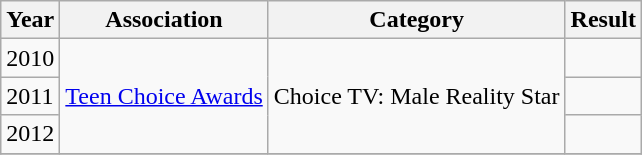<table class="wikitable">
<tr>
<th>Year</th>
<th>Association</th>
<th>Category</th>
<th>Result</th>
</tr>
<tr>
<td rowspan="1">2010</td>
<td rowspan="3"><a href='#'>Teen Choice Awards</a></td>
<td rowspan="3">Choice TV: Male Reality Star</td>
<td></td>
</tr>
<tr>
<td rowspan="1">2011</td>
<td></td>
</tr>
<tr>
<td rowspan="1">2012</td>
<td></td>
</tr>
<tr>
</tr>
</table>
